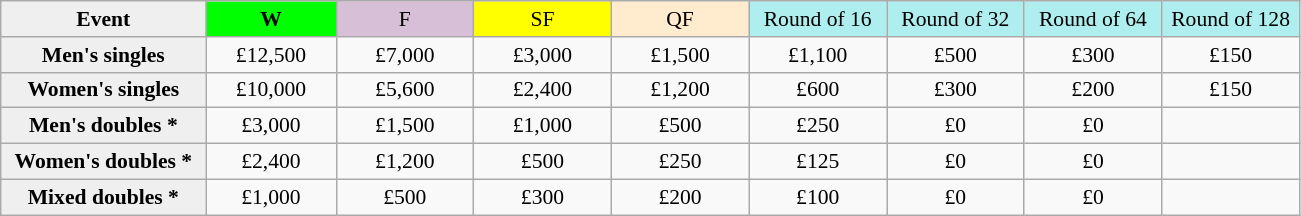<table class=wikitable style=font-size:90%;text-align:center>
<tr>
<td style="width:130px; background:#efefef;"><strong>Event</strong></td>
<td style="width:80px; background:lime;"><strong>W</strong></td>
<td style="width:85px; background:thistle;">F</td>
<td style="width:85px; background:#ff0;">SF</td>
<td style="width:85px; background:#ffebcd;">QF</td>
<td style="width:85px; background:#afeeee;">Round of 16</td>
<td style="width:85px; background:#afeeee;">Round of 32</td>
<td style="width:85px; background:#afeeee;">Round of 64</td>
<td style="width:85px; background:#afeeee;">Round of 128</td>
</tr>
<tr>
<td style="background:#efefef;"><strong>Men's singles</strong></td>
<td>£12,500</td>
<td>£7,000</td>
<td>£3,000</td>
<td>£1,500</td>
<td>£1,100</td>
<td>£500</td>
<td>£300</td>
<td>£150</td>
</tr>
<tr>
<td style="background:#efefef;"><strong>Women's singles</strong></td>
<td>£10,000</td>
<td>£5,600</td>
<td>£2,400</td>
<td>£1,200</td>
<td>£600</td>
<td>£300</td>
<td>£200</td>
<td>£150</td>
</tr>
<tr>
<td style="background:#efefef;"><strong>Men's doubles *</strong></td>
<td>£3,000</td>
<td>£1,500</td>
<td>£1,000</td>
<td>£500</td>
<td>£250</td>
<td>£0</td>
<td>£0</td>
<td></td>
</tr>
<tr>
<td style="background:#efefef;"><strong>Women's doubles *</strong></td>
<td>£2,400</td>
<td>£1,200</td>
<td>£500</td>
<td>£250</td>
<td>£125</td>
<td>£0</td>
<td>£0</td>
<td></td>
</tr>
<tr>
<td style="background:#efefef;"><strong>Mixed doubles *</strong></td>
<td>£1,000</td>
<td>£500</td>
<td>£300</td>
<td>£200</td>
<td>£100</td>
<td>£0</td>
<td>£0</td>
<td></td>
</tr>
</table>
